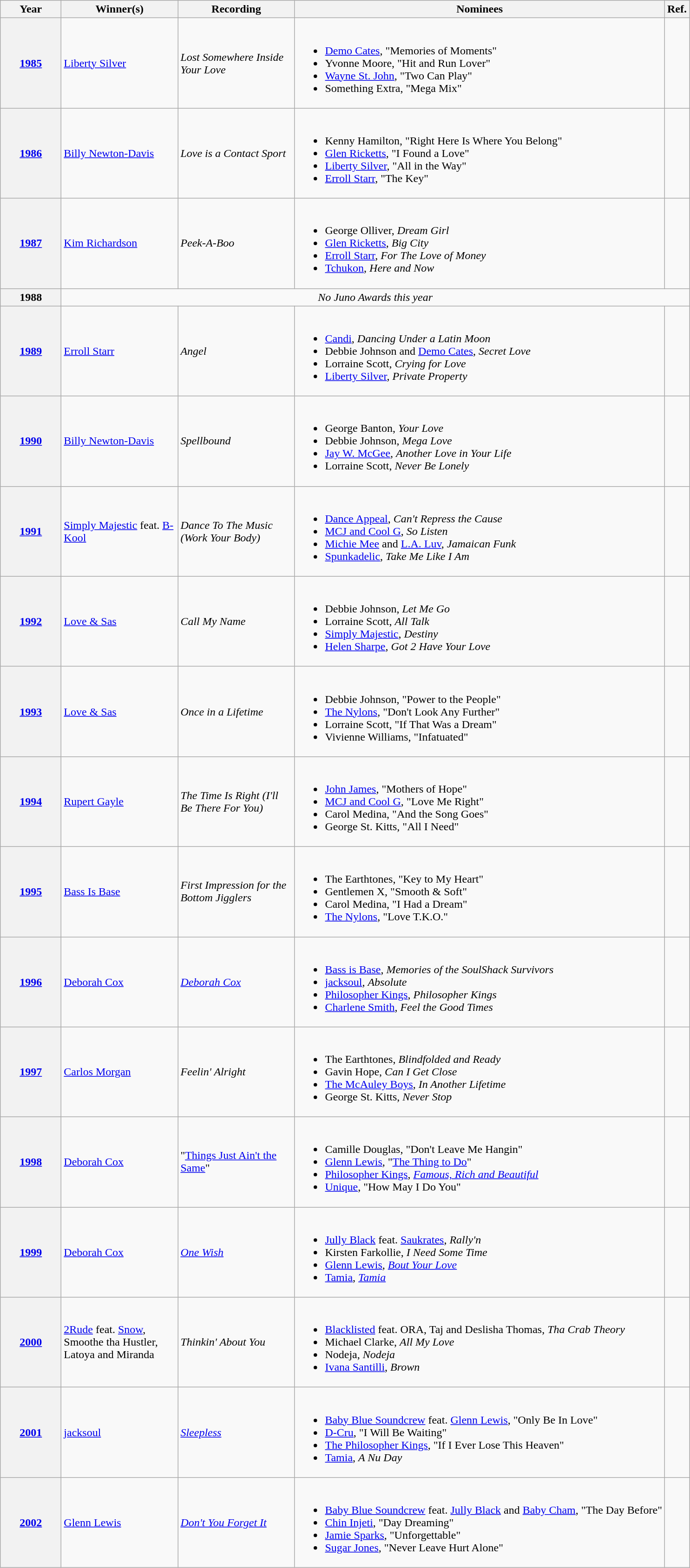<table class="wikitable sortable">
<tr>
<th scope="col" style="width:5em;">Year</th>
<th scope="col" style="width:10em;">Winner(s)</th>
<th scope="col" style="width:10em;">Recording</th>
<th scope="col" class="unsortable">Nominees</th>
<th scope="col" class="unsortable">Ref.</th>
</tr>
<tr>
<th scope="row"><a href='#'>1985</a></th>
<td><a href='#'>Liberty Silver</a></td>
<td><em>Lost Somewhere Inside Your Love</em></td>
<td><br><ul><li><a href='#'>Demo Cates</a>, "Memories of Moments"</li><li>Yvonne Moore, "Hit and Run Lover"</li><li><a href='#'>Wayne St. John</a>, "Two Can Play"</li><li>Something Extra, "Mega Mix"</li></ul></td>
<td></td>
</tr>
<tr>
<th scope="row"><a href='#'>1986</a></th>
<td><a href='#'>Billy Newton-Davis</a></td>
<td><em>Love is a Contact Sport</em></td>
<td><br><ul><li>Kenny Hamilton, "Right Here Is Where You Belong"</li><li><a href='#'>Glen Ricketts</a>, "I Found a Love"</li><li><a href='#'>Liberty Silver</a>, "All in the Way"</li><li><a href='#'>Erroll Starr</a>, "The Key"</li></ul></td>
<td></td>
</tr>
<tr>
<th scope="row"><a href='#'>1987</a></th>
<td><a href='#'>Kim Richardson</a></td>
<td><em>Peek-A-Boo</em></td>
<td><br><ul><li>George Olliver, <em>Dream Girl</em></li><li><a href='#'>Glen Ricketts</a>, <em>Big City</em></li><li><a href='#'>Erroll Starr</a>, <em>For The Love of Money</em></li><li><a href='#'>Tchukon</a>, <em>Here and Now</em></li></ul></td>
<td></td>
</tr>
<tr>
<th scope="row">1988</th>
<td colspan=4 align=center><em>No Juno Awards this year</em></td>
</tr>
<tr>
<th scope="row"><a href='#'>1989</a></th>
<td><a href='#'>Erroll Starr</a></td>
<td><em>Angel</em></td>
<td><br><ul><li><a href='#'>Candi</a>, <em>Dancing Under a Latin Moon</em></li><li>Debbie Johnson and <a href='#'>Demo Cates</a>, <em>Secret Love</em></li><li>Lorraine Scott, <em>Crying for Love</em></li><li><a href='#'>Liberty Silver</a>, <em>Private Property</em></li></ul></td>
<td></td>
</tr>
<tr>
<th scope="row"><a href='#'>1990</a></th>
<td><a href='#'>Billy Newton-Davis</a></td>
<td><em>Spellbound</em></td>
<td><br><ul><li>George Banton, <em>Your Love</em></li><li>Debbie Johnson, <em>Mega Love</em></li><li><a href='#'>Jay W. McGee</a>, <em>Another Love in Your Life</em></li><li>Lorraine Scott, <em>Never Be Lonely</em></li></ul></td>
<td></td>
</tr>
<tr>
<th scope="row"><a href='#'>1991</a></th>
<td><a href='#'>Simply Majestic</a> feat. <a href='#'>B-Kool</a></td>
<td><em>Dance To The Music (Work Your Body)</em></td>
<td><br><ul><li><a href='#'>Dance Appeal</a>, <em>Can't Repress the Cause</em></li><li><a href='#'>MCJ and Cool G</a>, <em>So Listen</em></li><li><a href='#'>Michie Mee</a> and <a href='#'>L.A. Luv</a>, <em>Jamaican Funk</em></li><li><a href='#'>Spunkadelic</a>, <em>Take Me Like I Am</em></li></ul></td>
<td></td>
</tr>
<tr>
<th scope="row"><a href='#'>1992</a></th>
<td><a href='#'>Love & Sas</a></td>
<td><em>Call My Name</em></td>
<td><br><ul><li>Debbie Johnson, <em>Let Me Go</em></li><li>Lorraine Scott, <em>All Talk</em></li><li><a href='#'>Simply Majestic</a>, <em>Destiny</em></li><li><a href='#'>Helen Sharpe</a>, <em>Got 2 Have Your Love</em></li></ul></td>
<td></td>
</tr>
<tr>
<th scope="row"><a href='#'>1993</a></th>
<td><a href='#'>Love & Sas</a></td>
<td><em>Once in a Lifetime</em></td>
<td><br><ul><li>Debbie Johnson, "Power to the People"</li><li><a href='#'>The Nylons</a>, "Don't Look Any Further"</li><li>Lorraine Scott, "If That Was a Dream"</li><li>Vivienne Williams, "Infatuated"</li></ul></td>
<td></td>
</tr>
<tr>
<th scope="row"><a href='#'>1994</a></th>
<td><a href='#'>Rupert Gayle</a></td>
<td><em>The Time Is Right (I'll Be There For You)</em></td>
<td><br><ul><li><a href='#'>John James</a>, "Mothers of Hope"</li><li><a href='#'>MCJ and Cool G</a>, "Love Me Right"</li><li>Carol Medina, "And the Song Goes"</li><li>George St. Kitts, "All I Need"</li></ul></td>
<td></td>
</tr>
<tr>
<th scope="row"><a href='#'>1995</a></th>
<td><a href='#'>Bass Is Base</a></td>
<td><em>First Impression for the Bottom Jigglers</em></td>
<td><br><ul><li>The Earthtones, "Key to My Heart"</li><li>Gentlemen X, "Smooth & Soft"</li><li>Carol Medina, "I Had a Dream"</li><li><a href='#'>The Nylons</a>, "Love T.K.O."</li></ul></td>
<td></td>
</tr>
<tr>
<th scope="row"><a href='#'>1996</a></th>
<td><a href='#'>Deborah Cox</a></td>
<td><em><a href='#'>Deborah Cox</a></em></td>
<td><br><ul><li><a href='#'>Bass is Base</a>, <em>Memories of the SoulShack Survivors</em></li><li><a href='#'>jacksoul</a>, <em>Absolute</em></li><li><a href='#'>Philosopher Kings</a>, <em>Philosopher Kings</em></li><li><a href='#'>Charlene Smith</a>, <em>Feel the Good Times</em></li></ul></td>
<td></td>
</tr>
<tr>
<th scope="row"><a href='#'>1997</a></th>
<td><a href='#'>Carlos Morgan</a></td>
<td><em>Feelin' Alright</em></td>
<td><br><ul><li>The Earthtones, <em>Blindfolded and Ready</em></li><li>Gavin Hope, <em>Can I Get Close</em></li><li><a href='#'>The McAuley Boys</a>, <em>In Another Lifetime</em></li><li>George St. Kitts, <em>Never Stop</em></li></ul></td>
<td></td>
</tr>
<tr>
<th scope="row"><a href='#'>1998</a></th>
<td><a href='#'>Deborah Cox</a></td>
<td>"<a href='#'>Things Just Ain't the Same</a>"</td>
<td><br><ul><li>Camille Douglas, "Don't Leave Me Hangin"</li><li><a href='#'>Glenn Lewis</a>, "<a href='#'>The Thing to Do</a>"</li><li><a href='#'>Philosopher Kings</a>, <em><a href='#'>Famous, Rich and Beautiful</a></em></li><li><a href='#'>Unique</a>, "How May I Do You"</li></ul></td>
<td></td>
</tr>
<tr>
<th scope="row"><a href='#'>1999</a></th>
<td><a href='#'>Deborah Cox</a></td>
<td><em><a href='#'>One Wish</a></em></td>
<td><br><ul><li><a href='#'>Jully Black</a> feat. <a href='#'>Saukrates</a>, <em>Rally'n</em></li><li>Kirsten Farkollie, <em>I Need Some Time</em></li><li><a href='#'>Glenn Lewis</a>, <em><a href='#'>Bout Your Love</a></em></li><li><a href='#'>Tamia</a>, <em><a href='#'>Tamia</a></em></li></ul></td>
<td></td>
</tr>
<tr>
<th scope="row"><a href='#'>2000</a></th>
<td><a href='#'>2Rude</a> feat. <a href='#'>Snow</a>, Smoothe tha Hustler, Latoya and Miranda</td>
<td><em>Thinkin' About You</em></td>
<td><br><ul><li><a href='#'>Blacklisted</a> feat. ORA, Taj and Deslisha Thomas, <em>Tha Crab Theory</em></li><li>Michael Clarke, <em>All My Love</em></li><li>Nodeja, <em>Nodeja</em></li><li><a href='#'>Ivana Santilli</a>, <em>Brown</em></li></ul></td>
<td></td>
</tr>
<tr>
<th scope="row"><a href='#'>2001</a></th>
<td><a href='#'>jacksoul</a></td>
<td><em><a href='#'>Sleepless</a></em></td>
<td><br><ul><li><a href='#'>Baby Blue Soundcrew</a> feat. <a href='#'>Glenn Lewis</a>, "Only Be In Love"</li><li><a href='#'>D-Cru</a>, "I Will Be Waiting"</li><li><a href='#'>The Philosopher Kings</a>, "If I Ever Lose This Heaven"</li><li><a href='#'>Tamia</a>, <em>A Nu Day</em></li></ul></td>
<td></td>
</tr>
<tr>
<th scope="row"><a href='#'>2002</a></th>
<td><a href='#'>Glenn Lewis</a></td>
<td><em><a href='#'>Don't You Forget It</a></em></td>
<td><br><ul><li><a href='#'>Baby Blue Soundcrew</a> feat. <a href='#'>Jully Black</a> and <a href='#'>Baby Cham</a>, "The Day Before"</li><li><a href='#'>Chin Injeti</a>, "Day Dreaming"</li><li><a href='#'>Jamie Sparks</a>, "Unforgettable"</li><li><a href='#'>Sugar Jones</a>, "Never Leave Hurt Alone"</li></ul></td>
<td></td>
</tr>
</table>
